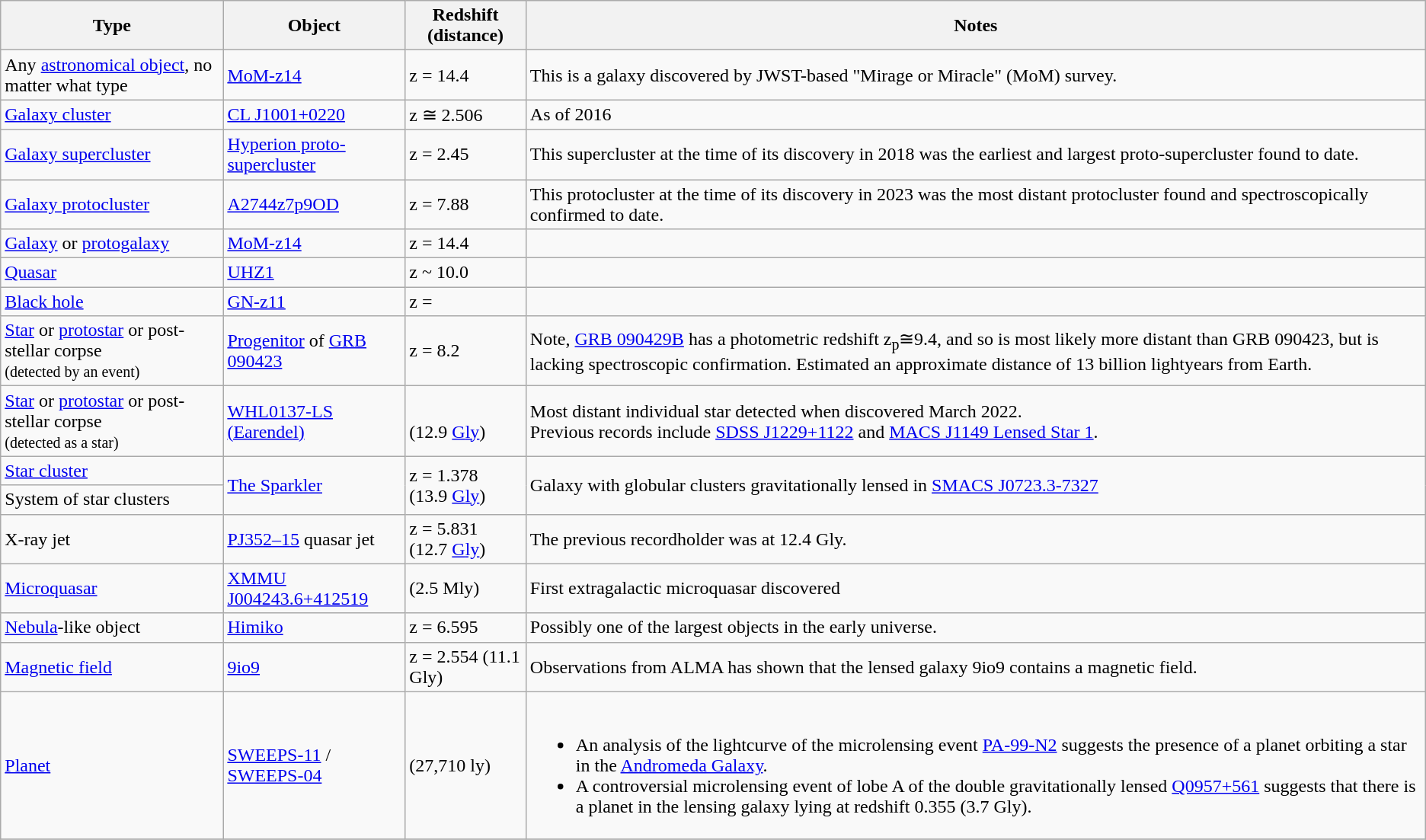<table class="wikitable sticky-header">
<tr>
<th>Type</th>
<th>Object</th>
<th>Redshift<br>(distance)</th>
<th>Notes</th>
</tr>
<tr>
<td>Any <a href='#'>astronomical object</a>, no matter what type</td>
<td><a href='#'>MoM-z14</a></td>
<td>z = 14.4</td>
<td>This is a galaxy discovered by JWST-based "Mirage or Miracle" (MoM) survey. </td>
</tr>
<tr>
<td><a href='#'>Galaxy cluster</a></td>
<td><a href='#'>CL J1001+0220</a></td>
<td>z ≅ 2.506</td>
<td>As of 2016</td>
</tr>
<tr>
<td><a href='#'>Galaxy supercluster</a></td>
<td><a href='#'>Hyperion proto-supercluster</a></td>
<td>z = 2.45</td>
<td>This supercluster at the time of its discovery in 2018 was the earliest and largest proto-supercluster found to date. </td>
</tr>
<tr>
<td><a href='#'>Galaxy protocluster</a></td>
<td><a href='#'>A2744z7p9OD</a></td>
<td>z = 7.88</td>
<td>This protocluster at the time of its discovery in 2023 was the most distant protocluster found and spectroscopically confirmed to date. </td>
</tr>
<tr>
<td><a href='#'>Galaxy</a> or <a href='#'>protogalaxy</a></td>
<td><a href='#'>MoM-z14</a></td>
<td>z = 14.4</td>
<td></td>
</tr>
<tr>
<td><a href='#'>Quasar</a></td>
<td><a href='#'>UHZ1</a></td>
<td>z ~ 10.0</td>
<td></td>
</tr>
<tr>
<td><a href='#'>Black hole</a></td>
<td><a href='#'>GN-z11</a></td>
<td>z = </td>
<td></td>
</tr>
<tr>
<td><a href='#'>Star</a> or <a href='#'>protostar</a> or post-stellar corpse <br> <small>(detected by an event)</small></td>
<td><a href='#'>Progenitor</a> of <a href='#'>GRB 090423</a></td>
<td>z = 8.2</td>
<td> Note, <a href='#'>GRB 090429B</a> has a photometric redshift z<sub>p</sub>≅9.4, and so is most likely more distant than GRB 090423, but is lacking spectroscopic confirmation. Estimated an approximate distance of 13 billion lightyears from Earth.<br></td>
</tr>
<tr>
<td><a href='#'>Star</a> or <a href='#'>protostar</a> or post-stellar corpse <br> <small>(detected as a star)</small></td>
<td><a href='#'>WHL0137-LS (Earendel)</a></td>
<td> <br>(12.9 <a href='#'>G</a><a href='#'>ly</a>)</td>
<td>Most distant individual star detected when discovered March 2022.<br>Previous records include <a href='#'>SDSS J1229+1122</a> and <a href='#'>MACS J1149 Lensed Star 1</a>.
</td>
</tr>
<tr>
<td><a href='#'>Star cluster</a></td>
<td rowspan=2><a href='#'>The Sparkler</a></td>
<td rowspan=2>z = 1.378<br>(13.9 <a href='#'>G</a><a href='#'>ly</a>)</td>
<td rowspan=2>Galaxy with globular clusters gravitationally lensed in <a href='#'>SMACS J0723.3-7327</a></td>
</tr>
<tr>
<td>System of star clusters</td>
</tr>
<tr>
<td>X-ray jet</td>
<td><a href='#'>PJ352–15</a> quasar jet</td>
<td>z = 5.831 <br>(12.7 <a href='#'>G</a><a href='#'>ly</a>)</td>
<td>The previous recordholder was at 12.4 Gly.</td>
</tr>
<tr>
<td><a href='#'>Microquasar</a></td>
<td><a href='#'>XMMU J004243.6+412519</a></td>
<td>(2.5 Mly)</td>
<td>First extragalactic microquasar discovered</td>
</tr>
<tr>
<td><a href='#'>Nebula</a>-like object</td>
<td><a href='#'>Himiko</a></td>
<td>z = 6.595</td>
<td>Possibly one of the largest objects in the early universe.</td>
</tr>
<tr>
<td><a href='#'>Magnetic field</a></td>
<td><a href='#'>9io9</a></td>
<td>z = 2.554 (11.1 Gly)</td>
<td>Observations from ALMA has shown that the lensed galaxy 9io9 contains a magnetic field.</td>
</tr>
<tr>
<td><a href='#'>Planet</a></td>
<td><a href='#'>SWEEPS-11</a> / <a href='#'>SWEEPS-04</a></td>
<td>(27,710 ly)</td>
<td><br><ul><li>An analysis of the lightcurve of the microlensing event <a href='#'>PA-99-N2</a> suggests the presence of a planet orbiting a star in the <a href='#'>Andromeda Galaxy</a>.</li><li>A controversial microlensing event of lobe A of the double gravitationally lensed <a href='#'>Q0957+561</a> suggests that there is a planet in the lensing galaxy lying at redshift 0.355 (3.7 Gly).</li></ul></td>
</tr>
<tr>
</tr>
</table>
